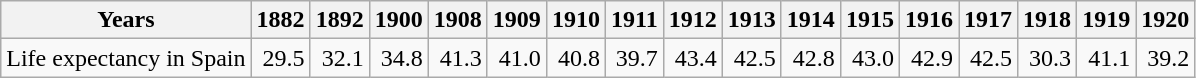<table class="wikitable" style="text-align:right">
<tr>
<th>Years</th>
<th>1882</th>
<th>1892</th>
<th>1900</th>
<th>1908</th>
<th>1909</th>
<th>1910</th>
<th>1911</th>
<th>1912</th>
<th>1913</th>
<th>1914</th>
<th>1915</th>
<th>1916</th>
<th>1917</th>
<th>1918</th>
<th>1919</th>
<th>1920</th>
</tr>
<tr>
<td>Life expectancy in Spain</td>
<td>29.5</td>
<td>32.1</td>
<td>34.8</td>
<td>41.3</td>
<td>41.0</td>
<td>40.8</td>
<td>39.7</td>
<td>43.4</td>
<td>42.5</td>
<td>42.8</td>
<td>43.0</td>
<td>42.9</td>
<td>42.5</td>
<td>30.3</td>
<td>41.1</td>
<td>39.2</td>
</tr>
</table>
